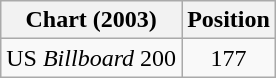<table class="wikitable">
<tr>
<th>Chart (2003)</th>
<th>Position</th>
</tr>
<tr>
<td>US <em>Billboard</em> 200</td>
<td align="center">177</td>
</tr>
</table>
